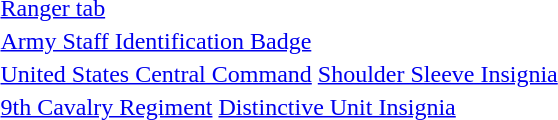<table>
<tr>
<td></td>
<td><a href='#'>Ranger tab</a></td>
</tr>
<tr>
<td></td>
<td><a href='#'>Army Staff Identification Badge</a></td>
</tr>
<tr>
<td></td>
<td><a href='#'>United States Central Command</a> <a href='#'>Shoulder Sleeve Insignia</a></td>
</tr>
<tr>
<td></td>
<td><a href='#'>9th Cavalry Regiment</a> <a href='#'>Distinctive Unit Insignia</a></td>
</tr>
</table>
